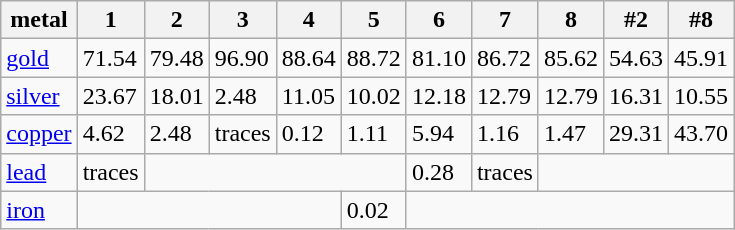<table class=wikitable>
<tr>
<th>metal</th>
<th>1</th>
<th>2</th>
<th>3</th>
<th>4</th>
<th>5</th>
<th>6</th>
<th>7</th>
<th>8</th>
<th>#2</th>
<th>#8</th>
</tr>
<tr>
<td><a href='#'>gold</a></td>
<td>71.54</td>
<td>79.48</td>
<td>96.90</td>
<td>88.64</td>
<td>88.72</td>
<td>81.10</td>
<td>86.72</td>
<td>85.62</td>
<td>54.63</td>
<td>45.91</td>
</tr>
<tr>
<td><a href='#'>silver</a></td>
<td>23.67</td>
<td>18.01</td>
<td>2.48</td>
<td>11.05</td>
<td>10.02</td>
<td>12.18</td>
<td>12.79</td>
<td>12.79</td>
<td>16.31</td>
<td>10.55</td>
</tr>
<tr>
<td><a href='#'>copper</a></td>
<td>4.62</td>
<td>2.48</td>
<td>traces</td>
<td>0.12</td>
<td>1.11</td>
<td>5.94</td>
<td>1.16</td>
<td>1.47</td>
<td>29.31</td>
<td>43.70</td>
</tr>
<tr>
<td><a href='#'>lead</a></td>
<td>traces</td>
<td colspan=4></td>
<td>0.28</td>
<td>traces</td>
<td colspan=3></td>
</tr>
<tr>
<td><a href='#'>iron</a></td>
<td colspan=4></td>
<td>0.02</td>
<td colspan=5></td>
</tr>
</table>
